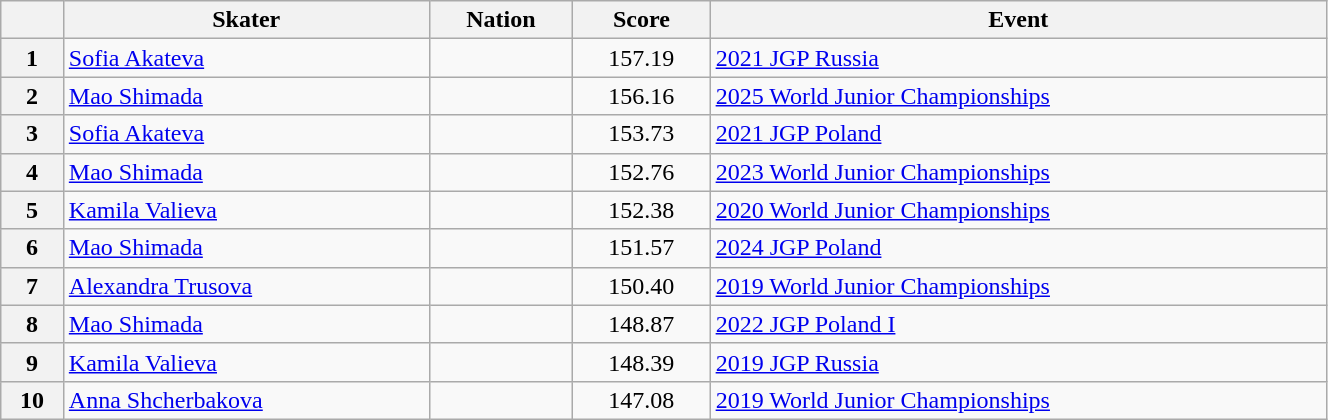<table class="wikitable sortable" style="text-align:left; width:70%">
<tr>
<th scope="col"></th>
<th scope="col">Skater</th>
<th scope="col">Nation</th>
<th scope="col">Score</th>
<th scope="col">Event</th>
</tr>
<tr>
<th scope="row">1</th>
<td><a href='#'>Sofia Akateva</a></td>
<td></td>
<td style="text-align:center;">157.19</td>
<td><a href='#'>2021 JGP Russia</a></td>
</tr>
<tr>
<th scope="row">2</th>
<td><a href='#'>Mao Shimada</a></td>
<td></td>
<td style="text-align:center;">156.16</td>
<td><a href='#'>2025 World Junior Championships</a></td>
</tr>
<tr>
<th scope="row">3</th>
<td><a href='#'>Sofia Akateva</a></td>
<td></td>
<td style="text-align:center;">153.73</td>
<td><a href='#'>2021 JGP Poland</a></td>
</tr>
<tr>
<th scope="row">4</th>
<td><a href='#'>Mao Shimada</a></td>
<td></td>
<td style="text-align:center;">152.76</td>
<td><a href='#'>2023 World Junior Championships</a></td>
</tr>
<tr>
<th scope="row">5</th>
<td><a href='#'>Kamila Valieva</a></td>
<td></td>
<td style="text-align:center;">152.38</td>
<td><a href='#'>2020 World Junior Championships</a></td>
</tr>
<tr>
<th scope="row">6</th>
<td><a href='#'>Mao Shimada</a></td>
<td></td>
<td style="text-align:center;">151.57</td>
<td><a href='#'>2024 JGP Poland</a></td>
</tr>
<tr>
<th scope="row">7</th>
<td><a href='#'>Alexandra Trusova</a></td>
<td></td>
<td style="text-align:center;">150.40</td>
<td><a href='#'>2019 World Junior Championships</a></td>
</tr>
<tr>
<th scope="row">8</th>
<td><a href='#'>Mao Shimada</a></td>
<td></td>
<td style="text-align:center;">148.87</td>
<td><a href='#'>2022 JGP Poland I</a></td>
</tr>
<tr>
<th scope="row">9</th>
<td><a href='#'>Kamila Valieva</a></td>
<td></td>
<td style="text-align:center;">148.39</td>
<td><a href='#'>2019 JGP Russia</a></td>
</tr>
<tr>
<th scope="row">10</th>
<td><a href='#'>Anna Shcherbakova</a></td>
<td></td>
<td style="text-align:center;">147.08</td>
<td><a href='#'>2019 World Junior Championships</a></td>
</tr>
</table>
